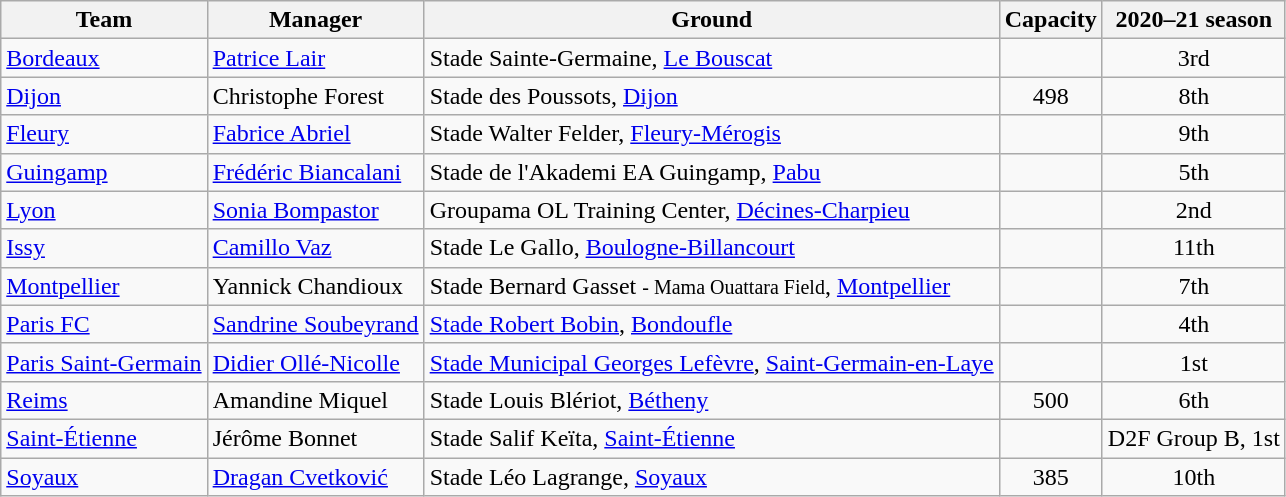<table class="wikitable sortable">
<tr>
<th>Team</th>
<th>Manager</th>
<th>Ground</th>
<th>Capacity</th>
<th data-sort-type=number>2020–21 season</th>
</tr>
<tr>
<td><a href='#'>Bordeaux</a></td>
<td> <a href='#'>Patrice Lair</a></td>
<td>Stade Sainte-Germaine, <a href='#'>Le Bouscat</a></td>
<td align="center"></td>
<td align="center">3rd</td>
</tr>
<tr>
<td><a href='#'>Dijon</a></td>
<td> Christophe Forest</td>
<td>Stade des Poussots, <a href='#'>Dijon</a></td>
<td align="center">498</td>
<td align="center">8th</td>
</tr>
<tr>
<td><a href='#'>Fleury</a></td>
<td> <a href='#'>Fabrice Abriel</a></td>
<td>Stade Walter Felder, <a href='#'>Fleury-Mérogis</a></td>
<td align="center"></td>
<td align="center">9th</td>
</tr>
<tr>
<td><a href='#'>Guingamp</a></td>
<td> <a href='#'>Frédéric Biancalani</a></td>
<td>Stade de l'Akademi EA Guingamp, <a href='#'>Pabu</a></td>
<td align="center"></td>
<td align="center">5th</td>
</tr>
<tr>
<td><a href='#'>Lyon</a></td>
<td> <a href='#'>Sonia Bompastor</a></td>
<td>Groupama OL Training Center, <a href='#'>Décines-Charpieu</a></td>
<td align="center"></td>
<td align="center">2nd</td>
</tr>
<tr>
<td><a href='#'>Issy</a></td>
<td> <a href='#'>Camillo Vaz</a></td>
<td>Stade Le Gallo, <a href='#'>Boulogne-Billancourt</a></td>
<td align="center"></td>
<td align="center">11th</td>
</tr>
<tr>
<td><a href='#'>Montpellier</a></td>
<td> Yannick Chandioux</td>
<td>Stade Bernard Gasset <small>- Mama Ouattara Field</small>, <a href='#'>Montpellier</a></td>
<td align="center"></td>
<td align="center">7th</td>
</tr>
<tr>
<td><a href='#'>Paris FC</a></td>
<td> <a href='#'>Sandrine Soubeyrand</a></td>
<td><a href='#'>Stade Robert Bobin</a>, <a href='#'>Bondoufle</a></td>
<td align="center"></td>
<td align="center">4th</td>
</tr>
<tr>
<td><a href='#'>Paris Saint-Germain</a></td>
<td> <a href='#'>Didier Ollé-Nicolle</a></td>
<td><a href='#'>Stade Municipal Georges Lefèvre</a>, <a href='#'>Saint-Germain-en-Laye</a></td>
<td align="center"></td>
<td align="center">1st</td>
</tr>
<tr>
<td><a href='#'>Reims</a></td>
<td> Amandine Miquel</td>
<td>Stade Louis Blériot, <a href='#'>Bétheny</a></td>
<td align="center">500</td>
<td align="center">6th</td>
</tr>
<tr>
<td><a href='#'>Saint-Étienne</a></td>
<td> Jérôme Bonnet</td>
<td>Stade Salif Keïta, <a href='#'>Saint-Étienne</a></td>
<td align="center"></td>
<td align="center">D2F Group B, 1st</td>
</tr>
<tr>
<td><a href='#'>Soyaux</a></td>
<td> <a href='#'>Dragan Cvetković</a></td>
<td>Stade Léo Lagrange, <a href='#'>Soyaux</a></td>
<td align="center">385</td>
<td align="center">10th</td>
</tr>
</table>
